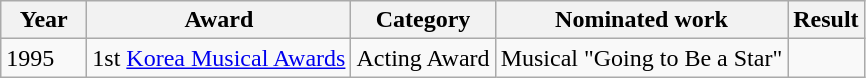<table class="wikitable">
<tr>
<th width=50px>Year</th>
<th>Award</th>
<th>Category</th>
<th>Nominated work</th>
<th>Result</th>
</tr>
<tr>
<td>1995</td>
<td>1st <a href='#'>Korea Musical Awards</a></td>
<td>Acting Award</td>
<td>Musical "Going to Be a Star"</td>
<td></td>
</tr>
</table>
